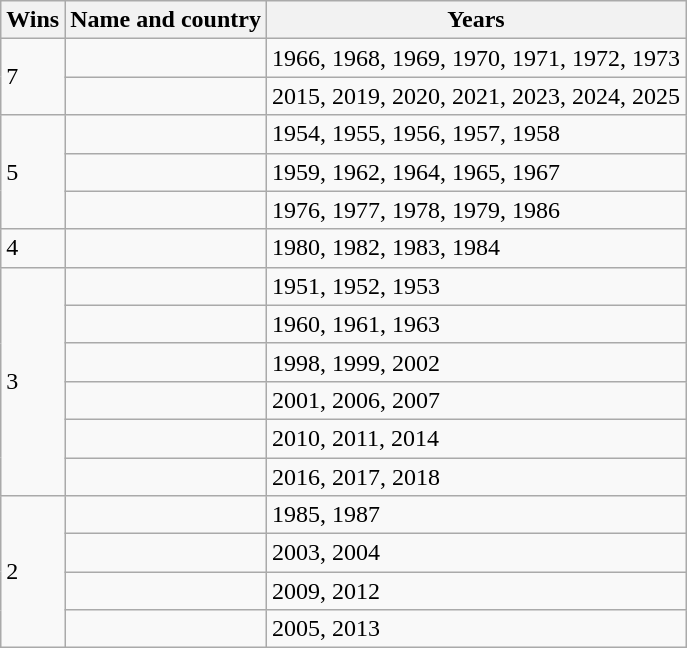<table class="wikitable">
<tr>
<th>Wins</th>
<th>Name and country</th>
<th>Years</th>
</tr>
<tr>
<td rowspan="2">7</td>
<td></td>
<td>1966, 1968, 1969, 1970, 1971, 1972, 1973</td>
</tr>
<tr>
<td></td>
<td>2015, 2019, 2020, 2021, 2023, 2024, 2025</td>
</tr>
<tr>
<td rowspan="3">5</td>
<td></td>
<td>1954, 1955, 1956, 1957, 1958</td>
</tr>
<tr>
<td></td>
<td>1959, 1962, 1964, 1965, 1967</td>
</tr>
<tr>
<td></td>
<td>1976, 1977, 1978, 1979, 1986</td>
</tr>
<tr>
<td>4</td>
<td></td>
<td>1980, 1982, 1983, 1984</td>
</tr>
<tr>
<td rowspan=6>3</td>
<td></td>
<td>1951, 1952, 1953</td>
</tr>
<tr>
<td></td>
<td>1960, 1961, 1963</td>
</tr>
<tr>
<td></td>
<td>1998, 1999, 2002</td>
</tr>
<tr>
<td></td>
<td>2001, 2006, 2007</td>
</tr>
<tr>
<td></td>
<td>2010, 2011, 2014</td>
</tr>
<tr>
<td></td>
<td>2016, 2017, 2018</td>
</tr>
<tr>
<td rowspan=4>2</td>
<td></td>
<td>1985, 1987</td>
</tr>
<tr>
<td></td>
<td>2003, 2004</td>
</tr>
<tr>
<td></td>
<td>2009, 2012</td>
</tr>
<tr>
<td></td>
<td>2005, 2013</td>
</tr>
</table>
